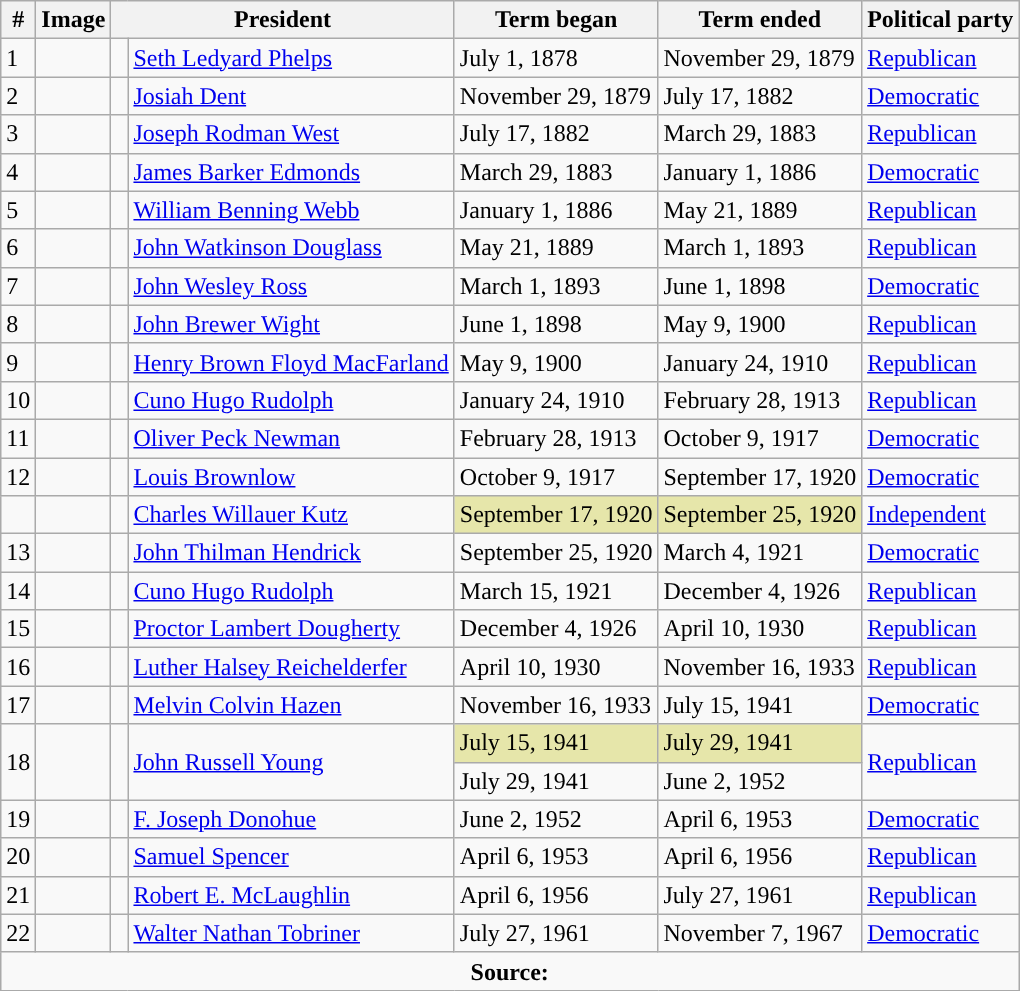<table class="wikitable">
<tr>
<th>#</th>
<th>Image</th>
<th colspan="2">President</th>
<th>Term began</th>
<th>Term ended</th>
<th>Political party</th>
</tr>
<tr>
<td>1</td>
<td></td>
<td style="background: "> </td>
<td><a href='#'>Seth Ledyard Phelps</a></td>
<td>July 1, 1878</td>
<td>November 29, 1879</td>
<td><a href='#'>Republican</a></td>
</tr>
<tr>
<td>2</td>
<td></td>
<td style="background: "> </td>
<td><a href='#'>Josiah Dent</a></td>
<td>November 29, 1879</td>
<td>July 17, 1882</td>
<td><a href='#'>Democratic</a></td>
</tr>
<tr>
<td>3</td>
<td></td>
<td style="background: "> </td>
<td><a href='#'>Joseph Rodman West</a></td>
<td>July 17, 1882</td>
<td>March 29, 1883</td>
<td><a href='#'>Republican</a></td>
</tr>
<tr>
<td>4</td>
<td></td>
<td style="background: "> </td>
<td><a href='#'>James Barker Edmonds</a></td>
<td>March 29, 1883</td>
<td>January 1, 1886</td>
<td><a href='#'>Democratic</a></td>
</tr>
<tr>
<td>5</td>
<td></td>
<td style="background: "> </td>
<td><a href='#'>William Benning Webb</a></td>
<td>January 1, 1886</td>
<td>May 21, 1889</td>
<td><a href='#'>Republican</a></td>
</tr>
<tr>
<td>6</td>
<td></td>
<td style="background: "> </td>
<td><a href='#'>John Watkinson Douglass</a></td>
<td>May 21, 1889</td>
<td>March 1, 1893</td>
<td><a href='#'>Republican</a></td>
</tr>
<tr>
<td>7</td>
<td></td>
<td style="background: "> </td>
<td><a href='#'>John Wesley Ross</a></td>
<td>March 1, 1893</td>
<td>June 1, 1898</td>
<td><a href='#'>Democratic</a></td>
</tr>
<tr>
<td>8</td>
<td></td>
<td style="background: "> </td>
<td><a href='#'>John Brewer Wight</a></td>
<td>June 1, 1898</td>
<td>May 9, 1900</td>
<td><a href='#'>Republican</a></td>
</tr>
<tr>
<td>9</td>
<td></td>
<td style="background: "> </td>
<td><a href='#'>Henry Brown Floyd MacFarland</a></td>
<td>May 9, 1900</td>
<td>January 24, 1910</td>
<td><a href='#'>Republican</a></td>
</tr>
<tr>
<td>10</td>
<td></td>
<td style="background: "> </td>
<td><a href='#'>Cuno Hugo Rudolph</a></td>
<td>January 24, 1910</td>
<td>February 28, 1913</td>
<td><a href='#'>Republican</a></td>
</tr>
<tr>
<td>11</td>
<td></td>
<td style="background: "> </td>
<td><a href='#'>Oliver Peck Newman</a></td>
<td>February 28, 1913</td>
<td>October 9, 1917</td>
<td><a href='#'>Democratic</a></td>
</tr>
<tr>
<td>12</td>
<td></td>
<td style="background: "> </td>
<td><a href='#'>Louis Brownlow</a></td>
<td>October 9, 1917</td>
<td>September 17, 1920</td>
<td><a href='#'>Democratic</a></td>
</tr>
<tr>
<td></td>
<td></td>
<td style="background: "> </td>
<td><a href='#'>Charles Willauer Kutz</a></td>
<td style="background: #E6E6AA;">September 17, 1920</td>
<td style="background: #E6E6AA;">September 25, 1920</td>
<td><a href='#'>Independent</a></td>
</tr>
<tr>
<td>13</td>
<td></td>
<td style="background: "> </td>
<td><a href='#'>John Thilman Hendrick</a></td>
<td>September 25, 1920</td>
<td>March 4, 1921</td>
<td><a href='#'>Democratic</a></td>
</tr>
<tr>
<td>14</td>
<td></td>
<td style="background: "> </td>
<td><a href='#'>Cuno Hugo Rudolph</a></td>
<td>March 15, 1921</td>
<td>December 4, 1926</td>
<td><a href='#'>Republican</a></td>
</tr>
<tr>
<td>15</td>
<td></td>
<td style="background: "> </td>
<td><a href='#'>Proctor Lambert Dougherty</a></td>
<td>December 4, 1926</td>
<td>April 10, 1930</td>
<td><a href='#'>Republican</a></td>
</tr>
<tr>
<td>16</td>
<td></td>
<td style="background: "> </td>
<td><a href='#'>Luther Halsey Reichelderfer</a></td>
<td>April 10, 1930</td>
<td>November 16, 1933</td>
<td><a href='#'>Republican</a></td>
</tr>
<tr>
<td>17</td>
<td></td>
<td style="background: "> </td>
<td><a href='#'>Melvin Colvin Hazen</a></td>
<td>November 16, 1933</td>
<td>July 15, 1941</td>
<td><a href='#'>Democratic</a></td>
</tr>
<tr>
<td rowspan=2>18</td>
<td rowspan=2></td>
<td rowspan=2 style="background: "></td>
<td rowspan=2><a href='#'>John Russell Young</a></td>
<td style="background: #E6E6AA;">July 15, 1941</td>
<td style="background: #E6E6AA;">July 29, 1941</td>
<td rowspan=2><a href='#'>Republican</a></td>
</tr>
<tr>
<td>July 29, 1941</td>
<td>June 2, 1952</td>
</tr>
<tr>
<td>19</td>
<td></td>
<td style="background: "> </td>
<td><a href='#'>F. Joseph Donohue</a></td>
<td>June 2, 1952</td>
<td>April 6, 1953</td>
<td><a href='#'>Democratic</a></td>
</tr>
<tr>
<td>20</td>
<td></td>
<td style="background: "> </td>
<td><a href='#'>Samuel Spencer</a></td>
<td>April 6, 1953</td>
<td>April 6, 1956</td>
<td><a href='#'>Republican</a></td>
</tr>
<tr>
<td>21</td>
<td></td>
<td style="background: "> </td>
<td><a href='#'>Robert E. McLaughlin</a></td>
<td>April 6, 1956</td>
<td>July 27, 1961</td>
<td><a href='#'>Republican</a></td>
</tr>
<tr>
<td>22</td>
<td></td>
<td style="background: "> </td>
<td><a href='#'>Walter Nathan Tobriner</a></td>
<td>July 27, 1961</td>
<td>November 7, 1967</td>
<td><a href='#'>Democratic</a></td>
</tr>
<tr>
<td colspan="7" style="text-align: center;"><strong>Source:</strong></td>
</tr>
</table>
